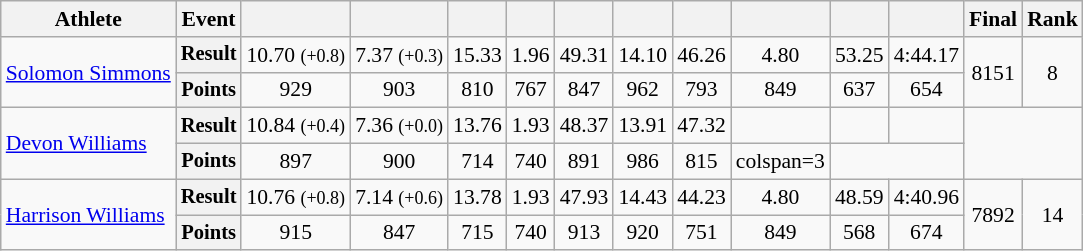<table class=wikitable style=font-size:90%>
<tr>
<th>Athlete</th>
<th>Event</th>
<th></th>
<th></th>
<th></th>
<th></th>
<th></th>
<th></th>
<th></th>
<th></th>
<th></th>
<th></th>
<th>Final</th>
<th>Rank</th>
</tr>
<tr align=center>
<td rowspan=2 style=text-align:left><a href='#'>Solomon Simmons</a></td>
<th style=font-size:95%>Result</th>
<td>10.70 <small>(+0.8)</small></td>
<td>7.37 <small>(+0.3)</small></td>
<td>15.33</td>
<td>1.96</td>
<td>49.31</td>
<td>14.10</td>
<td>46.26</td>
<td>4.80</td>
<td>53.25</td>
<td>4:44.17</td>
<td rowspan=2>8151</td>
<td rowspan=2>8</td>
</tr>
<tr align=center>
<th style=font-size:95%>Points</th>
<td>929</td>
<td>903</td>
<td>810</td>
<td>767</td>
<td>847</td>
<td>962</td>
<td>793</td>
<td>849</td>
<td>637</td>
<td>654</td>
</tr>
<tr align=center>
<td rowspan=2 style=text-align:left><a href='#'>Devon Williams</a></td>
<th style=font-size:95%>Result</th>
<td>10.84 <small>(+0.4)</small></td>
<td>7.36 <small>(+0.0)</small></td>
<td>13.76</td>
<td>1.93</td>
<td>48.37</td>
<td>13.91</td>
<td>47.32</td>
<td></td>
<td></td>
<td></td>
<td rowspan=2 colspan=2></td>
</tr>
<tr align=center>
<th style=font-size:95%>Points</th>
<td>897</td>
<td>900</td>
<td>714</td>
<td>740</td>
<td>891</td>
<td>986</td>
<td>815</td>
<td>colspan=3 </td>
</tr>
<tr align=center>
<td rowspan=2 style=text-align:left><a href='#'>Harrison Williams</a></td>
<th style=font-size:95%>Result</th>
<td>10.76 <small>(+0.8)</small></td>
<td>7.14 <small>(+0.6)</small></td>
<td>13.78</td>
<td>1.93</td>
<td>47.93</td>
<td>14.43</td>
<td>44.23</td>
<td>4.80</td>
<td>48.59</td>
<td>4:40.96</td>
<td rowspan=2>7892</td>
<td rowspan=2>14</td>
</tr>
<tr align=center>
<th style=font-size:95%>Points</th>
<td>915</td>
<td>847</td>
<td>715</td>
<td>740</td>
<td>913</td>
<td>920</td>
<td>751</td>
<td>849</td>
<td>568</td>
<td>674</td>
</tr>
</table>
